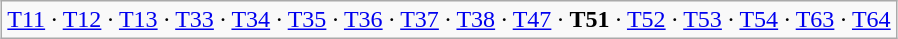<table class="wikitable" style="margin:1em auto;">
<tr>
<td><a href='#'>T11</a> · <a href='#'>T12</a> · <a href='#'>T13</a> · <a href='#'>T33</a> · <a href='#'>T34</a> · <a href='#'>T35</a> · <a href='#'>T36</a> · <a href='#'>T37</a> · <a href='#'>T38</a> · <a href='#'>T47</a> · <strong>T51</strong> · <a href='#'>T52</a> · <a href='#'>T53</a> · <a href='#'>T54</a> · <a href='#'>T63</a> · <a href='#'>T64</a></td>
</tr>
</table>
